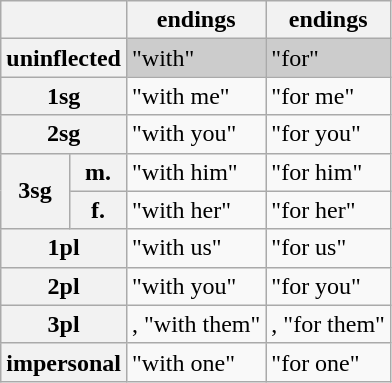<table class="wikitable">
<tr>
<th colspan=2></th>
<th> endings</th>
<th> endings</th>
</tr>
<tr>
<th colspan=2>uninflected</th>
<td style="background-color: #ccc"> "with"</td>
<td style="background-color: #ccc"> "for"</td>
</tr>
<tr>
<th colspan=2>1sg</th>
<td> "with me"</td>
<td> "for me"</td>
</tr>
<tr>
<th colspan=2>2sg</th>
<td> "with you"</td>
<td> "for you"</td>
</tr>
<tr>
<th rowspan=2>3sg</th>
<th>m.</th>
<td> "with him"</td>
<td> "for him"</td>
</tr>
<tr>
<th>f.</th>
<td> "with her"</td>
<td> "for her"</td>
</tr>
<tr>
<th colspan=2>1pl</th>
<td> "with us"</td>
<td> "for us"</td>
</tr>
<tr>
<th colspan=2>2pl</th>
<td> "with you"</td>
<td> "for you"</td>
</tr>
<tr>
<th colspan=2>3pl</th>
<td>,  "with them"</td>
<td>,  "for them"</td>
</tr>
<tr>
<th colspan=2>impersonal</th>
<td> "with one"</td>
<td> "for one"</td>
</tr>
</table>
